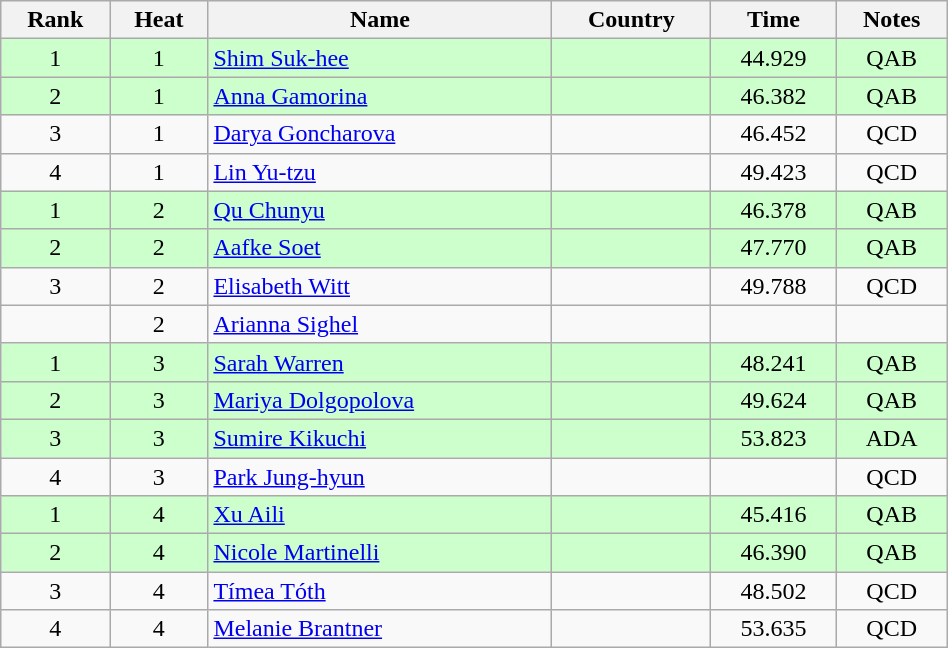<table class="wikitable sortable" style="text-align:center" width=50%>
<tr>
<th>Rank</th>
<th>Heat</th>
<th>Name</th>
<th>Country</th>
<th>Time</th>
<th>Notes</th>
</tr>
<tr bgcolor=ccffcc>
<td>1</td>
<td>1</td>
<td align=left><a href='#'>Shim Suk-hee</a></td>
<td align=left></td>
<td>44.929</td>
<td>QAB</td>
</tr>
<tr bgcolor=ccffcc>
<td>2</td>
<td>1</td>
<td align=left><a href='#'>Anna Gamorina</a></td>
<td align=left></td>
<td>46.382</td>
<td>QAB</td>
</tr>
<tr>
<td>3</td>
<td>1</td>
<td align=left><a href='#'>Darya Goncharova</a></td>
<td align=left></td>
<td>46.452</td>
<td>QCD</td>
</tr>
<tr>
<td>4</td>
<td>1</td>
<td align=left><a href='#'>Lin Yu-tzu</a></td>
<td align=left></td>
<td>49.423</td>
<td>QCD</td>
</tr>
<tr bgcolor=ccffcc>
<td>1</td>
<td>2</td>
<td align=left><a href='#'>Qu Chunyu</a></td>
<td align=left></td>
<td>46.378</td>
<td>QAB</td>
</tr>
<tr bgcolor=ccffcc>
<td>2</td>
<td>2</td>
<td align=left><a href='#'>Aafke Soet</a></td>
<td align=left></td>
<td>47.770</td>
<td>QAB</td>
</tr>
<tr>
<td>3</td>
<td>2</td>
<td align=left><a href='#'>Elisabeth Witt</a></td>
<td align=left></td>
<td>49.788</td>
<td>QCD</td>
</tr>
<tr>
<td></td>
<td>2</td>
<td align=left><a href='#'>Arianna Sighel</a></td>
<td align=left></td>
<td></td>
<td></td>
</tr>
<tr bgcolor=ccffcc>
<td>1</td>
<td>3</td>
<td align=left><a href='#'>Sarah Warren</a></td>
<td align=left></td>
<td>48.241</td>
<td>QAB</td>
</tr>
<tr bgcolor=ccffcc>
<td>2</td>
<td>3</td>
<td align=left><a href='#'>Mariya Dolgopolova</a></td>
<td align=left></td>
<td>49.624</td>
<td>QAB</td>
</tr>
<tr bgcolor=ccffcc>
<td>3</td>
<td>3</td>
<td align=left><a href='#'>Sumire Kikuchi</a></td>
<td align=left></td>
<td>53.823</td>
<td>ADA</td>
</tr>
<tr>
<td>4</td>
<td>3</td>
<td align=left><a href='#'>Park Jung-hyun</a></td>
<td align=left></td>
<td></td>
<td>QCD</td>
</tr>
<tr bgcolor=ccffcc>
<td>1</td>
<td>4</td>
<td align=left><a href='#'>Xu Aili</a></td>
<td align=left></td>
<td>45.416</td>
<td>QAB</td>
</tr>
<tr bgcolor=ccffcc>
<td>2</td>
<td>4</td>
<td align=left><a href='#'>Nicole Martinelli</a></td>
<td align=left></td>
<td>46.390</td>
<td>QAB</td>
</tr>
<tr>
<td>3</td>
<td>4</td>
<td align=left><a href='#'>Tímea Tóth</a></td>
<td align=left></td>
<td>48.502</td>
<td>QCD</td>
</tr>
<tr>
<td>4</td>
<td>4</td>
<td align=left><a href='#'>Melanie Brantner</a></td>
<td align=left></td>
<td>53.635</td>
<td>QCD</td>
</tr>
</table>
